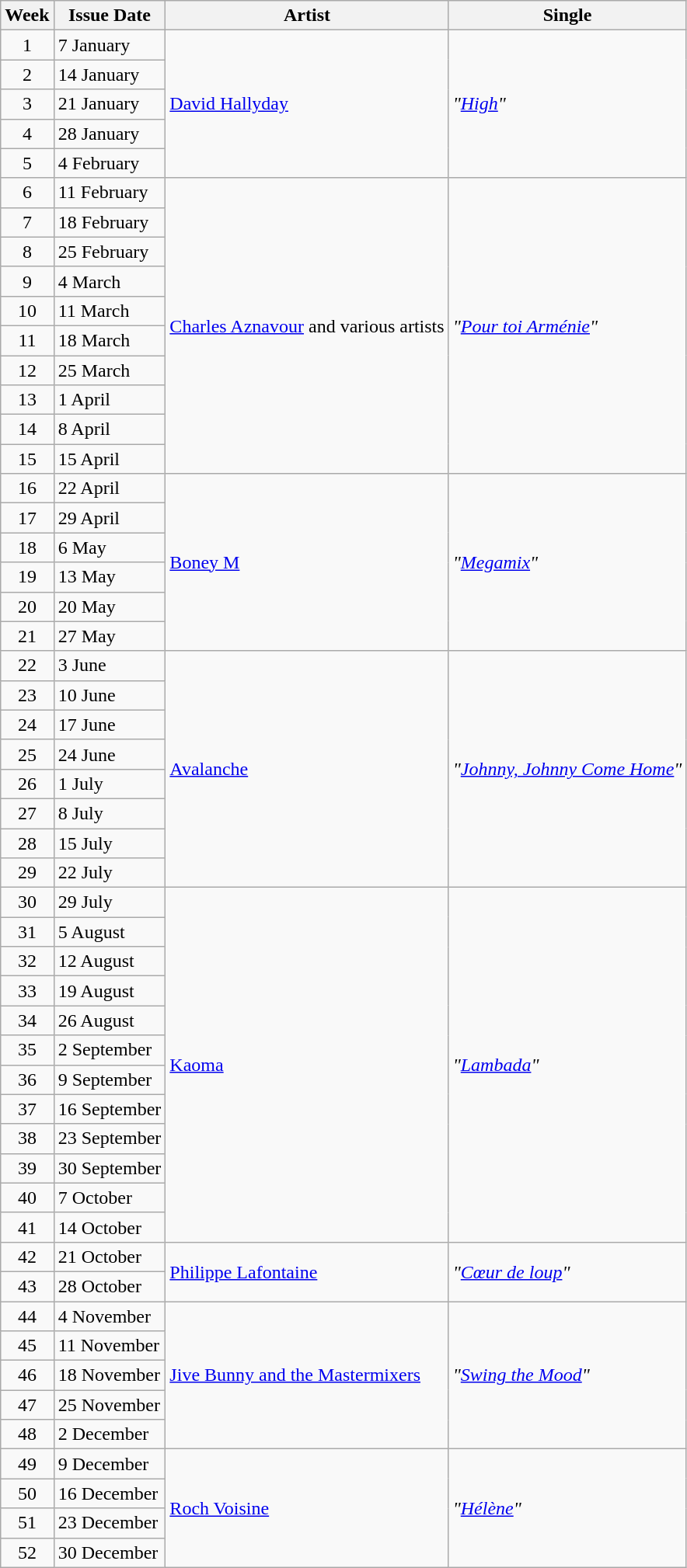<table class="wikitable">
<tr>
<th rowspan>Week</th>
<th rowspan>Issue Date</th>
<th rowspan>Artist</th>
<th rowspan>Single</th>
</tr>
<tr>
<td style="text-align: center;">1</td>
<td>7 January</td>
<td rowspan="5"><a href='#'>David Hallyday</a></td>
<td rowspan="5"><em>"<a href='#'>High</a>"</em></td>
</tr>
<tr>
<td style="text-align: center;">2</td>
<td>14 January</td>
</tr>
<tr>
<td style="text-align: center;">3</td>
<td>21 January</td>
</tr>
<tr>
<td style="text-align: center;">4</td>
<td>28 January</td>
</tr>
<tr>
<td style="text-align: center;">5</td>
<td>4 February</td>
</tr>
<tr>
<td style="text-align: center;">6</td>
<td>11 February</td>
<td rowspan="10"><a href='#'>Charles Aznavour</a> and various artists</td>
<td rowspan="10"><em>"<a href='#'>Pour toi Arménie</a>"</em></td>
</tr>
<tr>
<td style="text-align: center;">7</td>
<td>18 February</td>
</tr>
<tr>
<td style="text-align: center;">8</td>
<td>25 February</td>
</tr>
<tr>
<td style="text-align: center;">9</td>
<td>4 March</td>
</tr>
<tr>
<td style="text-align: center;">10</td>
<td>11 March</td>
</tr>
<tr>
<td style="text-align: center;">11</td>
<td>18 March</td>
</tr>
<tr>
<td style="text-align: center;">12</td>
<td>25 March</td>
</tr>
<tr>
<td style="text-align: center;">13</td>
<td>1 April</td>
</tr>
<tr>
<td style="text-align: center;">14</td>
<td>8 April</td>
</tr>
<tr>
<td style="text-align: center;">15</td>
<td>15 April</td>
</tr>
<tr>
<td style="text-align: center;">16</td>
<td>22 April</td>
<td rowspan="6"><a href='#'>Boney M</a></td>
<td rowspan="6"><em>"<a href='#'>Megamix</a>"</em></td>
</tr>
<tr>
<td style="text-align: center;">17</td>
<td>29 April</td>
</tr>
<tr>
<td style="text-align: center;">18</td>
<td>6 May</td>
</tr>
<tr>
<td style="text-align: center;">19</td>
<td>13 May</td>
</tr>
<tr>
<td style="text-align: center;">20</td>
<td>20 May</td>
</tr>
<tr>
<td style="text-align: center;">21</td>
<td>27 May</td>
</tr>
<tr>
<td style="text-align: center;">22</td>
<td>3 June</td>
<td rowspan="8"><a href='#'>Avalanche</a></td>
<td rowspan="8"><em>"<a href='#'>Johnny, Johnny Come Home</a>"</em></td>
</tr>
<tr>
<td style="text-align: center;">23</td>
<td>10 June</td>
</tr>
<tr>
<td style="text-align: center;">24</td>
<td>17 June</td>
</tr>
<tr>
<td style="text-align: center;">25</td>
<td>24 June</td>
</tr>
<tr>
<td style="text-align: center;">26</td>
<td>1 July</td>
</tr>
<tr>
<td style="text-align: center;">27</td>
<td>8 July</td>
</tr>
<tr>
<td style="text-align: center;">28</td>
<td>15 July</td>
</tr>
<tr>
<td style="text-align: center;">29</td>
<td>22 July</td>
</tr>
<tr>
<td style="text-align: center;">30</td>
<td>29 July</td>
<td rowspan="12"><a href='#'>Kaoma</a></td>
<td rowspan="12"><em>"<a href='#'>Lambada</a>"</em></td>
</tr>
<tr>
<td style="text-align: center;">31</td>
<td>5 August</td>
</tr>
<tr>
<td style="text-align: center;">32</td>
<td>12 August</td>
</tr>
<tr>
<td style="text-align: center;">33</td>
<td>19 August</td>
</tr>
<tr>
<td style="text-align: center;">34</td>
<td>26 August</td>
</tr>
<tr>
<td style="text-align: center;">35</td>
<td>2 September</td>
</tr>
<tr>
<td style="text-align: center;">36</td>
<td>9 September</td>
</tr>
<tr>
<td style="text-align: center;">37</td>
<td>16 September</td>
</tr>
<tr>
<td style="text-align: center;">38</td>
<td>23 September</td>
</tr>
<tr>
<td style="text-align: center;">39</td>
<td>30 September</td>
</tr>
<tr>
<td style="text-align: center;">40</td>
<td>7 October</td>
</tr>
<tr>
<td style="text-align: center;">41</td>
<td>14 October</td>
</tr>
<tr>
<td style="text-align: center;">42</td>
<td>21 October</td>
<td rowspan="2"><a href='#'>Philippe Lafontaine</a></td>
<td rowspan="2"><em>"<a href='#'>Cœur de loup</a>"</em></td>
</tr>
<tr>
<td style="text-align: center;">43</td>
<td>28 October</td>
</tr>
<tr>
<td style="text-align: center;">44</td>
<td>4 November</td>
<td rowspan="5"><a href='#'>Jive Bunny and the Mastermixers</a></td>
<td rowspan="5"><em>"<a href='#'>Swing the Mood</a>"</em></td>
</tr>
<tr>
<td style="text-align: center;">45</td>
<td>11 November</td>
</tr>
<tr>
<td style="text-align: center;">46</td>
<td>18 November</td>
</tr>
<tr>
<td style="text-align: center;">47</td>
<td>25 November</td>
</tr>
<tr>
<td style="text-align: center;">48</td>
<td>2 December</td>
</tr>
<tr>
<td style="text-align: center;">49</td>
<td>9 December</td>
<td rowspan="4"><a href='#'>Roch Voisine</a></td>
<td rowspan="4"><em>"<a href='#'>Hélène</a>"</em></td>
</tr>
<tr>
<td style="text-align: center;">50</td>
<td>16 December</td>
</tr>
<tr>
<td style="text-align: center;">51</td>
<td>23 December</td>
</tr>
<tr>
<td style="text-align: center;">52</td>
<td>30 December</td>
</tr>
</table>
